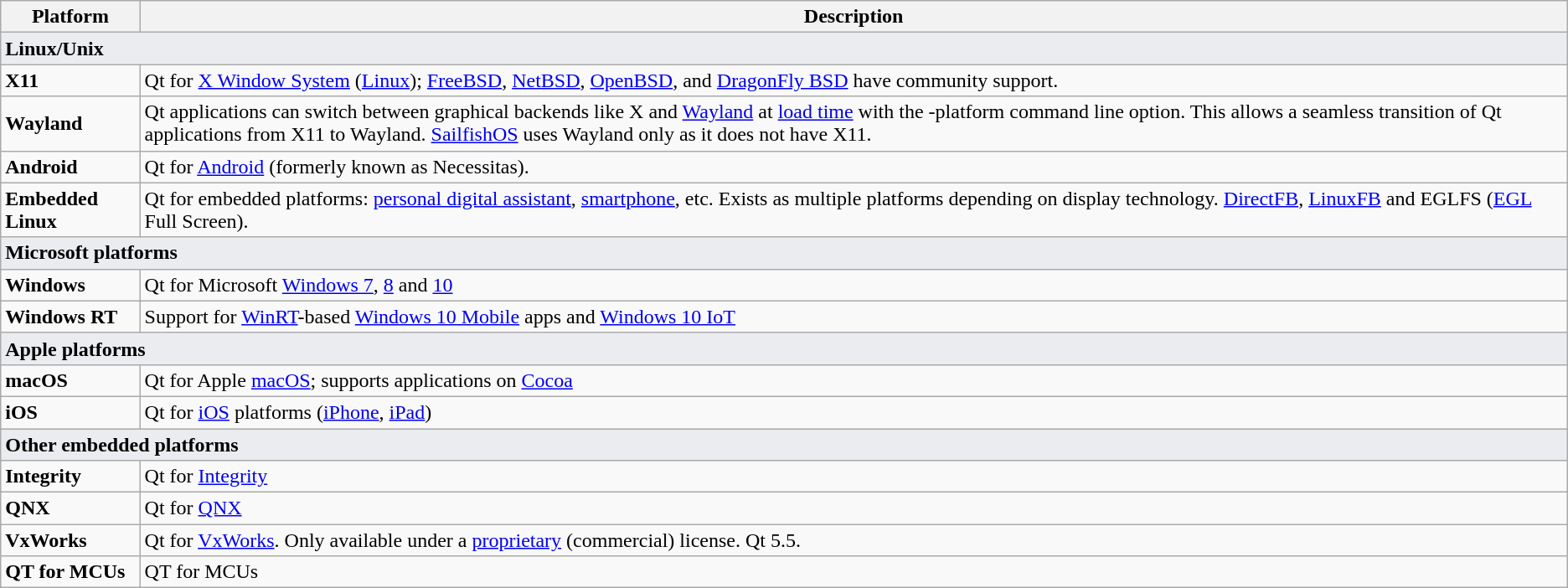<table class="wikitable">
<tr>
<th>Platform</th>
<th>Description</th>
</tr>
<tr>
<td colspan="2" style="text-align: left; background: #eaecf0;"><strong>Linux/Unix</strong></td>
</tr>
<tr>
<td><strong>X11 </strong></td>
<td>Qt for <a href='#'>X Window System</a> (<a href='#'>Linux</a>); <a href='#'>FreeBSD</a>, <a href='#'>NetBSD</a>, <a href='#'>OpenBSD</a>, and <a href='#'>DragonFly BSD</a> have community support.</td>
</tr>
<tr>
<td><strong>Wayland</strong></td>
<td>Qt applications can switch between graphical backends like X and <a href='#'>Wayland</a> at <a href='#'>load time</a> with the -platform command line option. This allows a seamless transition of Qt applications from X11 to Wayland. <a href='#'>SailfishOS</a> uses Wayland only as it does not have X11.</td>
</tr>
<tr>
<td><strong>Android</strong></td>
<td>Qt for <a href='#'>Android</a> (formerly known as Necessitas).</td>
</tr>
<tr>
<td><strong>Embedded Linux</strong></td>
<td>Qt for embedded platforms: <a href='#'>personal digital assistant</a>, <a href='#'>smartphone</a>, etc. Exists as multiple platforms depending on display technology. <a href='#'>DirectFB</a>, <a href='#'>LinuxFB</a> and EGLFS (<a href='#'>EGL</a> Full Screen).</td>
</tr>
<tr>
<td colspan="2" style="text-align: left; background: #eaecf0;"><strong>Microsoft platforms</strong></td>
</tr>
<tr>
<td><strong>Windows</strong></td>
<td>Qt for Microsoft <a href='#'>Windows 7</a>, <a href='#'>8</a> and <a href='#'>10</a></td>
</tr>
<tr>
<td><strong>Windows RT</strong></td>
<td>Support for <a href='#'>WinRT</a>-based <a href='#'>Windows 10 Mobile</a> apps and <a href='#'>Windows 10 IoT</a></td>
</tr>
<tr>
<td colspan="2" style="text-align: left; background: #eaecf0;"><strong>Apple platforms</strong></td>
</tr>
<tr>
<td><strong>macOS</strong></td>
<td>Qt for Apple <a href='#'>macOS</a>; supports applications on <a href='#'>Cocoa</a></td>
</tr>
<tr>
<td><strong>iOS</strong></td>
<td>Qt for <a href='#'>iOS</a> platforms (<a href='#'>iPhone</a>, <a href='#'>iPad</a>)</td>
</tr>
<tr>
<td colspan="2" style="text-align: left; background: #eaecf0;"><strong>Other embedded platforms</strong></td>
</tr>
<tr>
<td><strong>Integrity</strong></td>
<td>Qt for <a href='#'>Integrity</a></td>
</tr>
<tr>
<td><strong>QNX</strong></td>
<td>Qt for <a href='#'>QNX</a></td>
</tr>
<tr>
<td><strong>VxWorks</strong></td>
<td>Qt for <a href='#'>VxWorks</a>. Only available under a <a href='#'>proprietary</a> (commercial) license. Qt 5.5.</td>
</tr>
<tr>
<td><strong>QT for MCUs</strong></td>
<td>QT for MCUs</td>
</tr>
</table>
